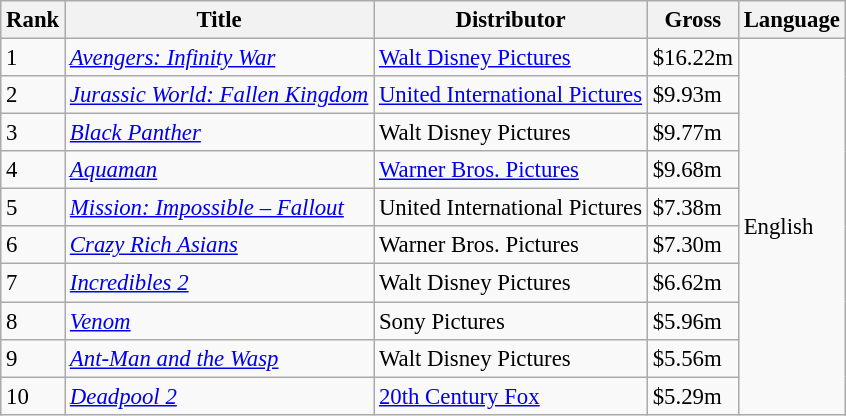<table class="wikitable" style="font-size:95%">
<tr>
<th scope="col">Rank</th>
<th scope="col">Title</th>
<th scope="col">Distributor</th>
<th scope="col">Gross</th>
<th scope="col">Language</th>
</tr>
<tr>
<td>1</td>
<td><em><a href='#'>Avengers: Infinity War</a></em></td>
<td><a href='#'>Walt Disney Pictures</a></td>
<td>$16.22m</td>
<td rowspan="10">English</td>
</tr>
<tr>
<td>2</td>
<td><em><a href='#'>Jurassic World: Fallen Kingdom</a></em></td>
<td><a href='#'>United International Pictures</a></td>
<td>$9.93m</td>
</tr>
<tr>
<td>3</td>
<td><em><a href='#'>Black Panther</a></em></td>
<td>Walt Disney Pictures</td>
<td>$9.77m</td>
</tr>
<tr>
<td>4</td>
<td><em><a href='#'>Aquaman</a></em></td>
<td><a href='#'>Warner Bros. Pictures</a></td>
<td>$9.68m</td>
</tr>
<tr>
<td>5</td>
<td><em><a href='#'>Mission: Impossible – Fallout</a></em></td>
<td>United International Pictures</td>
<td>$7.38m</td>
</tr>
<tr>
<td>6</td>
<td><em><a href='#'>Crazy Rich Asians</a></em></td>
<td>Warner Bros. Pictures</td>
<td>$7.30m</td>
</tr>
<tr>
<td>7</td>
<td><em><a href='#'>Incredibles 2</a></em></td>
<td>Walt Disney Pictures</td>
<td>$6.62m</td>
</tr>
<tr>
<td>8</td>
<td><em><a href='#'>Venom</a></em></td>
<td>Sony Pictures</td>
<td>$5.96m</td>
</tr>
<tr>
<td>9</td>
<td><em><a href='#'>Ant-Man and the Wasp</a></em></td>
<td>Walt Disney Pictures</td>
<td>$5.56m</td>
</tr>
<tr>
<td>10</td>
<td><em><a href='#'>Deadpool 2</a></em></td>
<td><a href='#'>20th Century Fox</a></td>
<td>$5.29m</td>
</tr>
</table>
